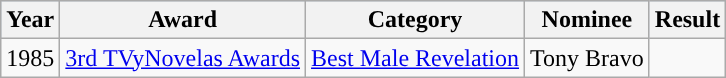<table class="wikitable">
<tr style="background:#b0c4de;">
<th>Year</th>
<th>Award</th>
<th>Category</th>
<th>Nominee</th>
<th>Result</th>
</tr>
<tr>
<td>1985</td>
<td><a href='#'>3rd TVyNovelas Awards</a></td>
<td><a href='#'>Best Male Revelation</a></td>
<td>Tony Bravo</td>
<td></td>
</tr>
</table>
